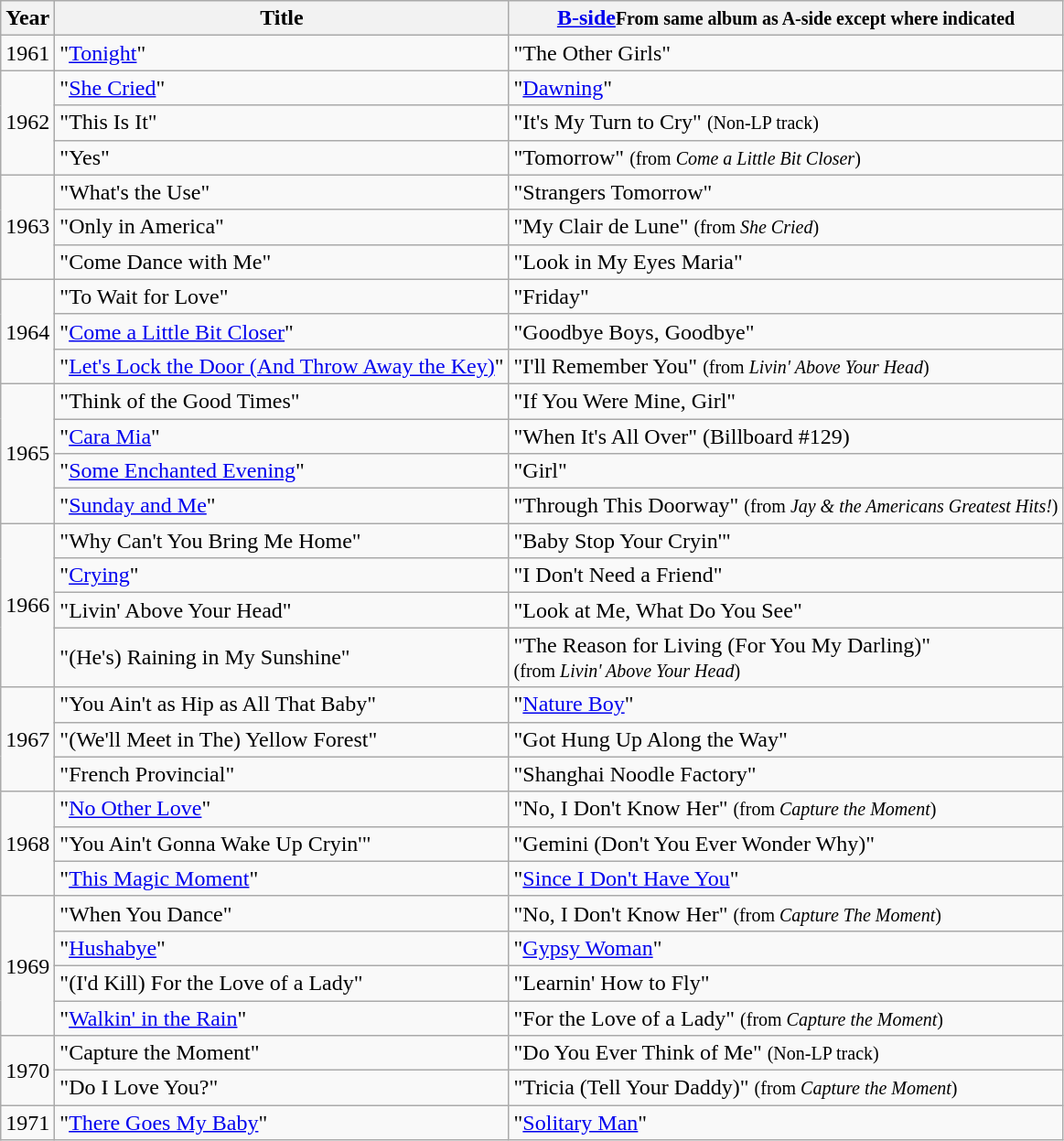<table class="wikitable">
<tr>
<th>Year</th>
<th>Title</th>
<th><a href='#'>B-side</a><small>From same album as A-side except where indicated</small></th>
</tr>
<tr>
<td rowspan="1">1961</td>
<td>"<a href='#'>Tonight</a>"</td>
<td>"The Other Girls"</td>
</tr>
<tr>
<td rowspan="3">1962</td>
<td>"<a href='#'>She Cried</a>"</td>
<td>"<a href='#'>Dawning</a>"</td>
</tr>
<tr>
<td>"This Is It"</td>
<td>"It's My Turn to Cry" <small>(Non-LP track)</small></td>
</tr>
<tr>
<td>"Yes"</td>
<td>"Tomorrow" <small>(from <em>Come a Little Bit Closer</em>)</small></td>
</tr>
<tr>
<td rowspan="3">1963</td>
<td>"What's the Use"</td>
<td>"Strangers Tomorrow"</td>
</tr>
<tr>
<td>"Only in America"</td>
<td>"My Clair de Lune" <small>(from <em>She Cried</em>)</small></td>
</tr>
<tr>
<td>"Come Dance with Me"</td>
<td>"Look in My Eyes Maria"</td>
</tr>
<tr>
<td rowspan="3">1964</td>
<td>"To Wait for Love"</td>
<td>"Friday"</td>
</tr>
<tr>
<td>"<a href='#'>Come a Little Bit Closer</a>"</td>
<td>"Goodbye Boys, Goodbye"</td>
</tr>
<tr>
<td>"<a href='#'>Let's Lock the Door (And Throw Away the Key)</a>"</td>
<td>"I'll Remember You" <small>(from <em>Livin' Above Your Head</em>)</small></td>
</tr>
<tr>
<td rowspan="4">1965</td>
<td>"Think of the Good Times"</td>
<td>"If You Were Mine, Girl"</td>
</tr>
<tr>
<td>"<a href='#'>Cara Mia</a>"</td>
<td>"When It's All Over" (Billboard #129)</td>
</tr>
<tr>
<td>"<a href='#'>Some Enchanted Evening</a>"</td>
<td>"Girl"</td>
</tr>
<tr>
<td>"<a href='#'>Sunday and Me</a>"</td>
<td>"Through This Doorway" <small>(from <em>Jay & the Americans Greatest Hits!</em>)</small></td>
</tr>
<tr>
<td rowspan="4">1966</td>
<td>"Why Can't You Bring Me Home"</td>
<td>"Baby Stop Your Cryin'"</td>
</tr>
<tr>
<td>"<a href='#'>Crying</a>"</td>
<td>"I Don't Need a Friend"</td>
</tr>
<tr>
<td>"Livin' Above Your Head"</td>
<td>"Look at Me, What Do You See"</td>
</tr>
<tr>
<td>"(He's) Raining in My Sunshine"</td>
<td>"The Reason for Living (For You My Darling)"<br><small>(from <em>Livin' Above Your Head</em>)</small></td>
</tr>
<tr>
<td rowspan="3">1967</td>
<td>"You Ain't as Hip as All That Baby"</td>
<td>"<a href='#'>Nature Boy</a>"</td>
</tr>
<tr>
<td>"(We'll Meet in The) Yellow Forest"</td>
<td>"Got Hung Up Along the Way"</td>
</tr>
<tr>
<td>"French Provincial"</td>
<td>"Shanghai Noodle Factory"</td>
</tr>
<tr>
<td rowspan="3">1968</td>
<td>"<a href='#'>No Other Love</a>"</td>
<td>"No, I Don't Know Her" <small>(from <em>Capture the Moment</em>)</small></td>
</tr>
<tr>
<td>"You Ain't Gonna Wake Up Cryin'"</td>
<td>"Gemini (Don't You Ever Wonder Why)"</td>
</tr>
<tr>
<td>"<a href='#'>This Magic Moment</a>"</td>
<td>"<a href='#'>Since I Don't Have You</a>"</td>
</tr>
<tr>
<td rowspan="4">1969</td>
<td>"When You Dance"</td>
<td>"No, I Don't Know Her" <small>(from <em>Capture The Moment</em>)</small></td>
</tr>
<tr>
<td>"<a href='#'>Hushabye</a>"</td>
<td>"<a href='#'>Gypsy Woman</a>"</td>
</tr>
<tr>
<td>"(I'd Kill) For the Love of a Lady"</td>
<td>"Learnin' How to Fly"</td>
</tr>
<tr>
<td>"<a href='#'>Walkin' in the Rain</a>"</td>
<td>"For the Love of a Lady" <small>(from <em>Capture the Moment</em>)</small></td>
</tr>
<tr>
<td rowspan="2">1970</td>
<td>"Capture the Moment"</td>
<td>"Do You Ever Think of Me" <small>(Non-LP track)</small></td>
</tr>
<tr>
<td>"Do I Love You?"</td>
<td>"Tricia (Tell Your Daddy)" <small>(from <em>Capture the Moment</em>)</small></td>
</tr>
<tr>
<td rowspan="1">1971</td>
<td>"<a href='#'>There Goes My Baby</a>"</td>
<td>"<a href='#'>Solitary Man</a>"</td>
</tr>
</table>
